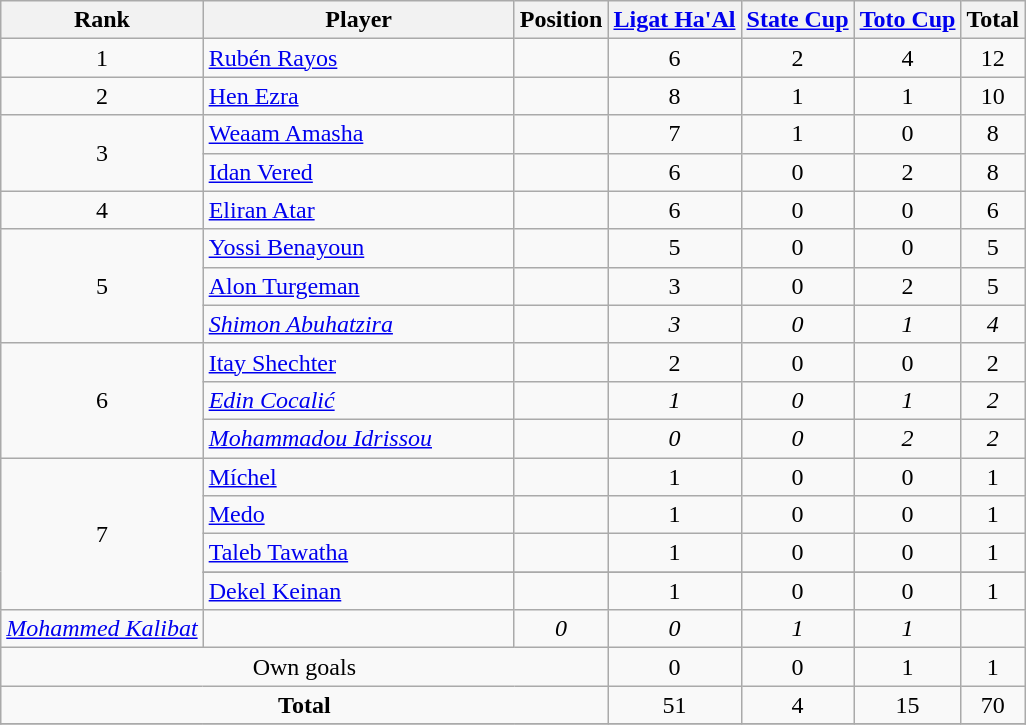<table class="wikitable">
<tr>
<th>Rank</th>
<th style="width:200px;">Player</th>
<th>Position</th>
<th><a href='#'>Ligat Ha'Al</a></th>
<th><a href='#'>State Cup</a></th>
<th><a href='#'>Toto Cup</a></th>
<th>Total</th>
</tr>
<tr>
<td align=center>1</td>
<td> <a href='#'>Rubén Rayos</a></td>
<td align=center></td>
<td align=center>6</td>
<td align=center>2</td>
<td align=center>4</td>
<td align=center>12</td>
</tr>
<tr>
<td align=center>2</td>
<td> <a href='#'>Hen Ezra</a></td>
<td align=center></td>
<td align=center>8</td>
<td align=center>1</td>
<td align=center>1</td>
<td align=center>10</td>
</tr>
<tr>
<td align=center rowspan=2>3</td>
<td> <a href='#'>Weaam Amasha</a></td>
<td align=center></td>
<td align=center>7</td>
<td align=center>1</td>
<td align=center>0</td>
<td align=center>8</td>
</tr>
<tr>
<td> <a href='#'>Idan Vered</a></td>
<td align=center></td>
<td align=center>6</td>
<td align=center>0</td>
<td align=center>2</td>
<td align=center>8</td>
</tr>
<tr>
<td align=center>4</td>
<td> <a href='#'>Eliran Atar</a></td>
<td align=center></td>
<td align=center>6</td>
<td align=center>0</td>
<td align=center>0</td>
<td align=center>6</td>
</tr>
<tr>
<td align=center rowspan=3>5</td>
<td> <a href='#'>Yossi Benayoun</a></td>
<td align=center></td>
<td align=center>5</td>
<td align=center>0</td>
<td align=center>0</td>
<td align=center>5</td>
</tr>
<tr>
<td> <a href='#'>Alon Turgeman</a></td>
<td align=center></td>
<td align=center>3</td>
<td align=center>0</td>
<td align=center>2</td>
<td align=center>5</td>
</tr>
<tr>
<td> <em><a href='#'>Shimon Abuhatzira</a></em></td>
<td align=center><em></em></td>
<td align=center><em>3</em></td>
<td align=center><em>0</em></td>
<td align=center><em>1</em></td>
<td align=center><em>4</em></td>
</tr>
<tr>
<td align=center rowspan=3>6</td>
<td> <a href='#'>Itay Shechter</a></td>
<td align=center></td>
<td align=center>2</td>
<td align=center>0</td>
<td align=center>0</td>
<td align=center>2</td>
</tr>
<tr>
<td> <em><a href='#'>Edin Cocalić</a></em></td>
<td align=center><em></em></td>
<td align=center><em>1</em></td>
<td align=center><em>0</em></td>
<td align=center><em>1</em></td>
<td align=center><em>2</em></td>
</tr>
<tr>
<td> <em><a href='#'>Mohammadou Idrissou</a></em></td>
<td align=center><em></em></td>
<td align=center><em>0</em></td>
<td align=center><em>0</em></td>
<td align=center><em>2</em></td>
<td align=center><em>2</em></td>
</tr>
<tr>
<td align=center rowspan=5>7</td>
<td> <a href='#'>Míchel</a></td>
<td align=center></td>
<td align=center>1</td>
<td align=center>0</td>
<td align=center>0</td>
<td align=center>1</td>
</tr>
<tr>
<td> <a href='#'>Medo</a></td>
<td align=center></td>
<td align=center>1</td>
<td align=center>0</td>
<td align=center>0</td>
<td align=center>1</td>
</tr>
<tr>
<td> <a href='#'>Taleb Tawatha</a></td>
<td align=center></td>
<td align=center>1</td>
<td align=center>0</td>
<td align=center>0</td>
<td align=center>1</td>
</tr>
<tr>
</tr>
<tr>
<td> <a href='#'>Dekel Keinan</a></td>
<td align=center></td>
<td align=center>1</td>
<td align=center>0</td>
<td align=center>0</td>
<td align=center>1</td>
</tr>
<tr>
<td> <em><a href='#'>Mohammed Kalibat</a></em></td>
<td align=center><em></em></td>
<td align=center><em>0</em></td>
<td align=center><em>0</em></td>
<td align=center><em>1</em></td>
<td align=center><em>1</em></td>
</tr>
<tr>
<td align=center colspan=3>Own goals</td>
<td align=center>0</td>
<td align=center>0</td>
<td align=center>1</td>
<td align=center>1</td>
</tr>
<tr>
<td align=center colspan=3><strong>Total</strong></td>
<td align=center>51</td>
<td align=center>4</td>
<td align=center>15</td>
<td align=center>70</td>
</tr>
<tr>
</tr>
</table>
